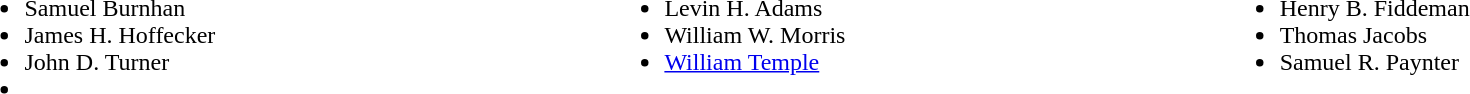<table width=100%>
<tr valign=top>
<td><br><ul><li>Samuel Burnhan</li><li>James H. Hoffecker</li><li>John D. Turner</li><li></li></ul></td>
<td><br><ul><li>Levin H. Adams</li><li>William W. Morris</li><li><a href='#'>William Temple</a></li></ul></td>
<td><br><ul><li>Henry B. Fiddeman</li><li>Thomas Jacobs</li><li>Samuel R. Paynter</li></ul></td>
</tr>
</table>
